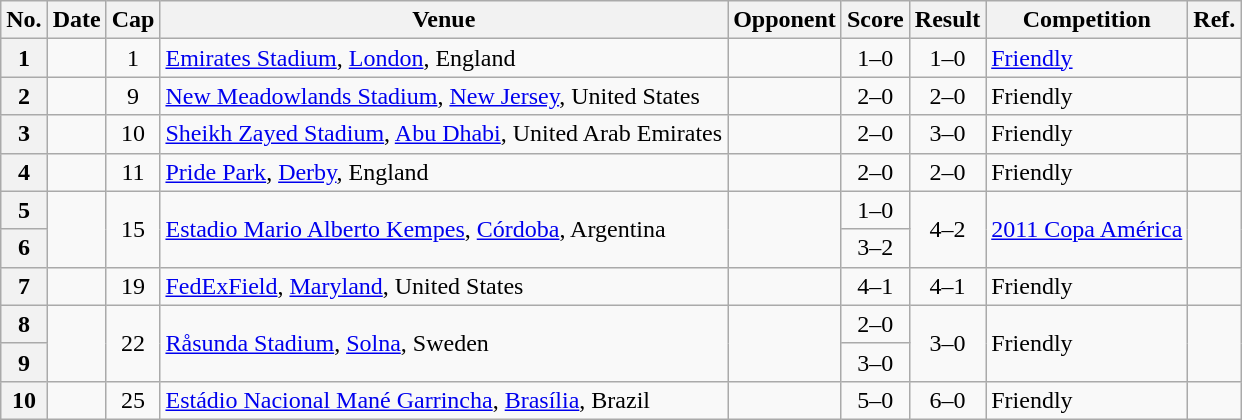<table class="wikitable sortable plainrowheaders">
<tr>
<th scope="col">No.</th>
<th scope="col" data-sort-type="date">Date</th>
<th scope="col">Cap</th>
<th scope="col">Venue</th>
<th scope="col">Opponent</th>
<th scope="col" class="unsortable">Score</th>
<th scope="col" class="unsortable">Result</th>
<th scope="col">Competition</th>
<th scope="col" class="unsortable">Ref.</th>
</tr>
<tr>
<th>1</th>
<td></td>
<td align="center">1</td>
<td><a href='#'>Emirates Stadium</a>, <a href='#'>London</a>, England</td>
<td></td>
<td align="center">1–0</td>
<td align="center">1–0</td>
<td><a href='#'>Friendly</a></td>
<td></td>
</tr>
<tr>
<th>2</th>
<td></td>
<td align="center">9</td>
<td><a href='#'>New Meadowlands Stadium</a>, <a href='#'>New Jersey</a>, United States</td>
<td></td>
<td align="center">2–0</td>
<td align="center">2–0</td>
<td>Friendly</td>
<td></td>
</tr>
<tr>
<th>3</th>
<td></td>
<td align="center">10</td>
<td><a href='#'>Sheikh Zayed Stadium</a>, <a href='#'>Abu Dhabi</a>, United Arab Emirates</td>
<td></td>
<td align="center">2–0</td>
<td align="center">3–0</td>
<td>Friendly</td>
<td></td>
</tr>
<tr>
<th>4</th>
<td></td>
<td align="center">11</td>
<td><a href='#'>Pride Park</a>, <a href='#'>Derby</a>, England</td>
<td></td>
<td align="center">2–0</td>
<td align="center">2–0</td>
<td>Friendly</td>
<td></td>
</tr>
<tr>
<th>5</th>
<td rowspan="2"></td>
<td rowspan="2" align="center">15</td>
<td rowspan="2"><a href='#'>Estadio Mario Alberto Kempes</a>, <a href='#'>Córdoba</a>, Argentina</td>
<td rowspan="2"></td>
<td align="center">1–0</td>
<td rowspan="2" align="center">4–2</td>
<td rowspan="2"><a href='#'>2011 Copa América</a></td>
<td rowspan="2"></td>
</tr>
<tr>
<th>6</th>
<td align="center">3–2</td>
</tr>
<tr>
<th>7</th>
<td></td>
<td align="center">19</td>
<td><a href='#'>FedExField</a>, <a href='#'>Maryland</a>, United States</td>
<td></td>
<td align="center">4–1</td>
<td align="center">4–1</td>
<td>Friendly</td>
<td></td>
</tr>
<tr>
<th>8</th>
<td rowspan="2"></td>
<td rowspan="2" align="center">22</td>
<td rowspan="2"><a href='#'>Råsunda Stadium</a>, <a href='#'>Solna</a>, Sweden</td>
<td rowspan="2"></td>
<td align="center">2–0</td>
<td rowspan="2" align="center">3–0</td>
<td rowspan="2">Friendly</td>
<td rowspan="2"></td>
</tr>
<tr>
<th>9</th>
<td align="center">3–0</td>
</tr>
<tr>
<th>10</th>
<td></td>
<td align="center">25</td>
<td><a href='#'>Estádio Nacional Mané Garrincha</a>, <a href='#'>Brasília</a>, Brazil</td>
<td></td>
<td align="center">5–0</td>
<td align="center">6–0</td>
<td>Friendly</td>
<td></td>
</tr>
</table>
